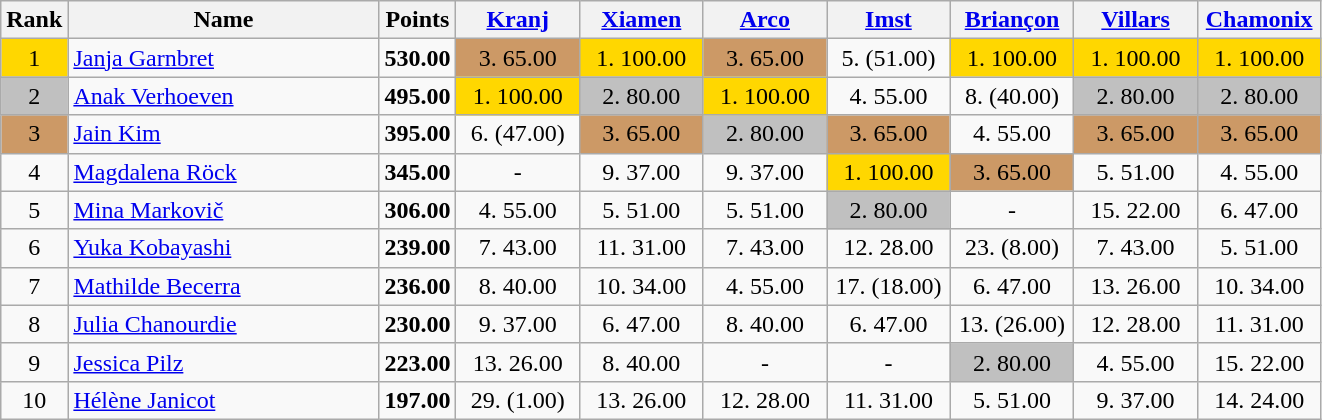<table class="wikitable sortable">
<tr>
<th>Rank</th>
<th width = "200">Name</th>
<th>Points</th>
<th width = "75" data-sort-type="number"><a href='#'>Kranj</a></th>
<th width = "75" data-sort-type="number"><a href='#'>Xiamen</a></th>
<th width = "75" data-sort-type="number"><a href='#'>Arco</a></th>
<th width = "75" data-sort-type="number"><a href='#'>Imst</a></th>
<th width = "75" data-sort-type="number"><a href='#'>Briançon</a></th>
<th width = "75" data-sort-type="number"><a href='#'>Villars</a></th>
<th width = "75" data-sort-type="number"><a href='#'>Chamonix</a></th>
</tr>
<tr>
<td align="center" style="background: gold">1</td>
<td> <a href='#'>Janja Garnbret</a></td>
<td align="center"><strong>530.00	</strong></td>
<td align="center" style="background: #cc9966">3. 65.00</td>
<td align="center" style="background: gold">1. 100.00</td>
<td align="center" style="background: #cc9966">3. 65.00</td>
<td align="center">5. (51.00)</td>
<td align="center" style="background: gold">1. 100.00</td>
<td align="center" style="background: gold">1. 100.00</td>
<td align="center" style="background: gold">1. 100.00</td>
</tr>
<tr>
<td align="center" style="background: silver">2</td>
<td> <a href='#'>Anak Verhoeven</a></td>
<td align="center"><strong>495.00	</strong></td>
<td align="center" style="background: gold">1. 100.00</td>
<td align="center" style="background: silver">2. 80.00</td>
<td align="center" style="background: gold">1. 100.00</td>
<td align="center">4. 55.00</td>
<td align="center">8. (40.00)</td>
<td align="center" style="background: silver">2. 80.00</td>
<td align="center" style="background: silver">2. 80.00</td>
</tr>
<tr>
<td align="center" style="background: #cc9966">3</td>
<td> <a href='#'>Jain Kim</a></td>
<td align="center"><strong>395.00	</strong></td>
<td align="center">6. (47.00)</td>
<td align="center" style="background: #cc9966">3. 65.00</td>
<td align="center" style="background: silver">2. 80.00</td>
<td align="center" style="background: #cc9966">3. 65.00</td>
<td align="center">4. 55.00</td>
<td align="center" style="background: #cc9966">3. 65.00</td>
<td align="center" style="background: #cc9966">3. 65.00</td>
</tr>
<tr>
<td align="center">4</td>
<td> <a href='#'>Magdalena Röck</a></td>
<td align="center"><strong>345.00	</strong></td>
<td align="center">-</td>
<td align="center">9. 37.00</td>
<td align="center">9. 37.00</td>
<td align="center" style="background: gold">1. 100.00</td>
<td align="center" style="background: #cc9966">3. 65.00</td>
<td align="center">5. 51.00</td>
<td align="center">4. 55.00</td>
</tr>
<tr>
<td align="center">5</td>
<td> <a href='#'>Mina Markovič</a></td>
<td align="center"><strong>306.00	</strong></td>
<td align="center">4. 55.00</td>
<td align="center">5. 51.00</td>
<td align="center">5. 51.00</td>
<td align="center" style="background: silver">2. 80.00</td>
<td align="center">-</td>
<td align="center">15. 22.00</td>
<td align="center">6. 47.00</td>
</tr>
<tr>
<td align="center">6</td>
<td> <a href='#'>Yuka Kobayashi</a></td>
<td align="center"><strong>239.00	</strong></td>
<td align="center">7. 43.00</td>
<td align="center">11. 31.00</td>
<td align="center">7. 43.00</td>
<td align="center">12. 28.00</td>
<td align="center">23. (8.00)</td>
<td align="center">7. 43.00</td>
<td align="center">5. 51.00</td>
</tr>
<tr>
<td align="center">7</td>
<td> <a href='#'>Mathilde Becerra</a></td>
<td align="center"><strong>236.00	</strong></td>
<td align="center">8. 40.00</td>
<td align="center">10. 34.00</td>
<td align="center">4. 55.00</td>
<td align="center">17. (18.00)</td>
<td align="center">6. 47.00</td>
<td align="center">13. 26.00</td>
<td align="center">10. 34.00</td>
</tr>
<tr>
<td align="center">8</td>
<td> <a href='#'>Julia Chanourdie</a></td>
<td align="center"><strong>230.00	</strong></td>
<td align="center">9. 37.00</td>
<td align="center">6. 47.00</td>
<td align="center">8. 40.00</td>
<td align="center">6. 47.00</td>
<td align="center">13. (26.00)</td>
<td align="center">12. 28.00</td>
<td align="center">11. 31.00</td>
</tr>
<tr>
<td align="center">9</td>
<td> <a href='#'>Jessica Pilz</a></td>
<td align="center"><strong>223.00		</strong></td>
<td align="center">13. 26.00</td>
<td align="center">8. 40.00</td>
<td align="center">-</td>
<td align="center">-</td>
<td align="center" style="background: silver">2. 80.00</td>
<td align="center">4. 55.00</td>
<td align="center">15. 22.00</td>
</tr>
<tr>
<td align="center">10</td>
<td> <a href='#'>Hélène Janicot</a></td>
<td align="center"><strong>197.00		</strong></td>
<td align="center">29. (1.00)</td>
<td align="center">13. 26.00</td>
<td align="center">12. 28.00</td>
<td align="center">11. 31.00</td>
<td align="center">5. 51.00</td>
<td align="center">9. 37.00</td>
<td align="center">14. 24.00</td>
</tr>
</table>
